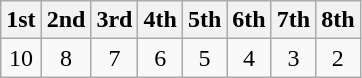<table class="wikitable" style="text-align:center">
<tr>
<th>1st</th>
<th>2nd</th>
<th>3rd</th>
<th>4th</th>
<th>5th</th>
<th>6th</th>
<th>7th</th>
<th>8th</th>
</tr>
<tr>
<td>10</td>
<td>8</td>
<td>7</td>
<td>6</td>
<td>5</td>
<td>4</td>
<td>3</td>
<td>2</td>
</tr>
</table>
